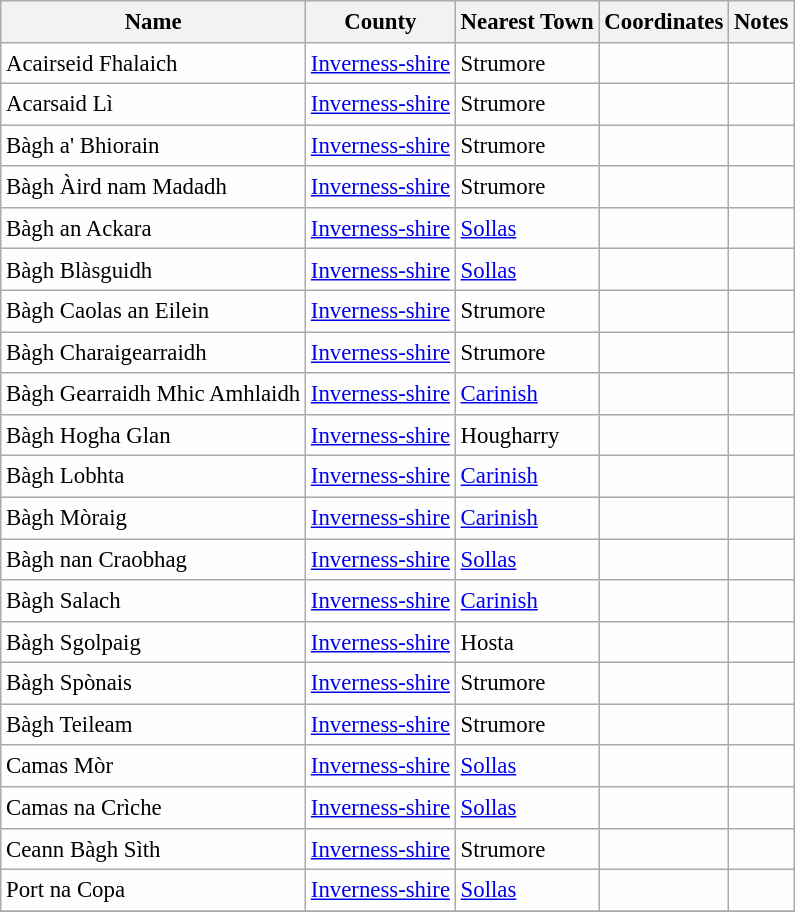<table class="wikitable sortable" style="table-layout:fixed;background-color:#FEFEFE;font-size:95%;padding:0.30em;line-height:1.35em;">
<tr>
<th scope="col">Name</th>
<th scope="col">County</th>
<th scope="col">Nearest Town</th>
<th scope="col" data-sort-type="number">Coordinates</th>
<th scope="col">Notes</th>
</tr>
<tr>
<td>Acairseid Fhalaich</td>
<td><a href='#'>Inverness-shire</a></td>
<td>Strumore</td>
<td></td>
<td></td>
</tr>
<tr>
<td>Acarsaid Lì</td>
<td><a href='#'>Inverness-shire</a></td>
<td>Strumore</td>
<td></td>
<td></td>
</tr>
<tr>
<td>Bàgh a' Bhiorain</td>
<td><a href='#'>Inverness-shire</a></td>
<td>Strumore</td>
<td></td>
<td></td>
</tr>
<tr>
<td>Bàgh Àird nam Madadh</td>
<td><a href='#'>Inverness-shire</a></td>
<td>Strumore</td>
<td></td>
<td></td>
</tr>
<tr>
<td>Bàgh an Ackara</td>
<td><a href='#'>Inverness-shire</a></td>
<td><a href='#'>Sollas</a></td>
<td></td>
<td></td>
</tr>
<tr>
<td>Bàgh Blàsguidh</td>
<td><a href='#'>Inverness-shire</a></td>
<td><a href='#'>Sollas</a></td>
<td></td>
<td></td>
</tr>
<tr>
<td>Bàgh Caolas an Eilein</td>
<td><a href='#'>Inverness-shire</a></td>
<td>Strumore</td>
<td></td>
<td></td>
</tr>
<tr>
<td>Bàgh Charaigearraidh</td>
<td><a href='#'>Inverness-shire</a></td>
<td>Strumore</td>
<td></td>
<td></td>
</tr>
<tr>
<td>Bàgh Gearraidh Mhic Amhlaidh</td>
<td><a href='#'>Inverness-shire</a></td>
<td><a href='#'>Carinish</a></td>
<td></td>
<td></td>
</tr>
<tr>
<td>Bàgh Hogha Glan</td>
<td><a href='#'>Inverness-shire</a></td>
<td>Hougharry</td>
<td></td>
<td></td>
</tr>
<tr>
<td>Bàgh Lobhta</td>
<td><a href='#'>Inverness-shire</a></td>
<td><a href='#'>Carinish</a></td>
<td></td>
<td></td>
</tr>
<tr>
<td>Bàgh Mòraig</td>
<td><a href='#'>Inverness-shire</a></td>
<td><a href='#'>Carinish</a></td>
<td></td>
<td></td>
</tr>
<tr>
<td>Bàgh nan Craobhag</td>
<td><a href='#'>Inverness-shire</a></td>
<td><a href='#'>Sollas</a></td>
<td></td>
<td></td>
</tr>
<tr>
<td>Bàgh Salach</td>
<td><a href='#'>Inverness-shire</a></td>
<td><a href='#'>Carinish</a></td>
<td></td>
<td></td>
</tr>
<tr>
<td>Bàgh Sgolpaig</td>
<td><a href='#'>Inverness-shire</a></td>
<td>Hosta</td>
<td></td>
<td></td>
</tr>
<tr>
<td>Bàgh Spònais</td>
<td><a href='#'>Inverness-shire</a></td>
<td>Strumore</td>
<td></td>
<td></td>
</tr>
<tr>
<td>Bàgh Teileam</td>
<td><a href='#'>Inverness-shire</a></td>
<td>Strumore</td>
<td></td>
<td></td>
</tr>
<tr>
<td>Camas Mòr</td>
<td><a href='#'>Inverness-shire</a></td>
<td><a href='#'>Sollas</a></td>
<td></td>
<td></td>
</tr>
<tr>
<td>Camas na Crìche</td>
<td><a href='#'>Inverness-shire</a></td>
<td><a href='#'>Sollas</a></td>
<td></td>
<td></td>
</tr>
<tr>
<td>Ceann Bàgh Sìth</td>
<td><a href='#'>Inverness-shire</a></td>
<td>Strumore</td>
<td></td>
<td></td>
</tr>
<tr>
<td>Port na Copa</td>
<td><a href='#'>Inverness-shire</a></td>
<td><a href='#'>Sollas</a></td>
<td></td>
<td></td>
</tr>
<tr>
</tr>
</table>
